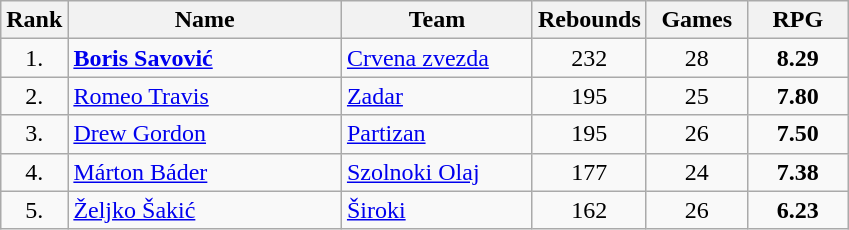<table class="wikitable" style="text-align: center;">
<tr>
<th>Rank</th>
<th width="175">Name</th>
<th width="120">Team</th>
<th width="60">Rebounds</th>
<th width="60">Games</th>
<th width="60">RPG</th>
</tr>
<tr>
<td>1.</td>
<td align="left"> <strong><a href='#'>Boris Savović</a></strong></td>
<td align="left"> <a href='#'>Crvena zvezda</a></td>
<td>232</td>
<td>28</td>
<td><strong>8.29</strong></td>
</tr>
<tr>
<td>2.</td>
<td align="left"> <a href='#'>Romeo Travis</a></td>
<td align="left"> <a href='#'>Zadar</a></td>
<td>195</td>
<td>25</td>
<td><strong>7.80</strong></td>
</tr>
<tr>
<td>3.</td>
<td align="left"> <a href='#'>Drew Gordon</a></td>
<td align="left"> <a href='#'>Partizan</a></td>
<td>195</td>
<td>26</td>
<td><strong>7.50</strong></td>
</tr>
<tr>
<td>4.</td>
<td align="left"> <a href='#'>Márton Báder</a></td>
<td align="left"> <a href='#'>Szolnoki Olaj</a></td>
<td>177</td>
<td>24</td>
<td><strong>7.38</strong></td>
</tr>
<tr>
<td>5.</td>
<td align="left"> <a href='#'>Željko Šakić</a></td>
<td align="left"> <a href='#'>Široki</a></td>
<td>162</td>
<td>26</td>
<td><strong>6.23</strong></td>
</tr>
</table>
